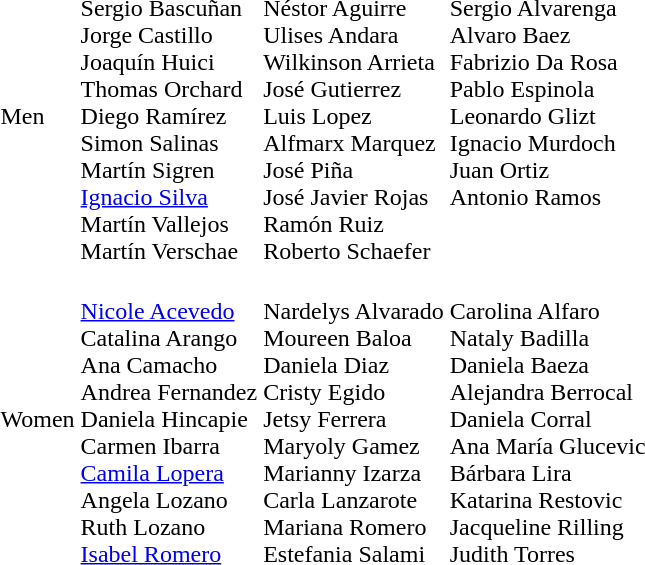<table>
<tr>
<td>Men</td>
<td nowrap><br>Sergio Bascuñan<br>Jorge Castillo<br>Joaquín Huici<br>Thomas Orchard<br>Diego Ramírez<br>Simon Salinas<br>Martín Sigren<br><a href='#'>Ignacio Silva</a><br>Martín Vallejos<br>Martín Verschae</td>
<td nowrap><br>Néstor Aguirre<br>Ulises Andara<br>Wilkinson Arrieta<br>José Gutierrez<br>Luis Lopez<br>Alfmarx Marquez<br>José Piña<br>José Javier Rojas<br>Ramón Ruiz<br>Roberto Schaefer</td>
<td valign=top nowrap><br>Sergio Alvarenga<br>Alvaro Baez<br>Fabrizio Da Rosa<br>Pablo Espinola<br>Leonardo Glizt<br>Ignacio Murdoch<br>Juan Ortiz<br>Antonio Ramos</td>
</tr>
<tr>
<td>Women</td>
<td nowrap><br><a href='#'>Nicole Acevedo</a><br>Catalina Arango<br>Ana Camacho<br>Andrea Fernandez<br>Daniela Hincapie<br>Carmen Ibarra<br><a href='#'>Camila Lopera</a><br>Angela Lozano<br>Ruth Lozano<br><a href='#'>Isabel Romero</a></td>
<td nowrap><br>Nardelys Alvarado<br>Moureen Baloa<br>Daniela Diaz<br>Cristy Egido<br>Jetsy Ferrera<br>Maryoly Gamez<br>Marianny Izarza<br>Carla Lanzarote<br>Mariana Romero<br>Estefania Salami</td>
<td nowrap><br>Carolina Alfaro<br>Nataly Badilla<br>Daniela Baeza<br>Alejandra Berrocal<br>Daniela Corral<br>Ana María Glucevic<br>Bárbara Lira<br>Katarina Restovic<br>Jacqueline Rilling<br>Judith Torres</td>
</tr>
</table>
